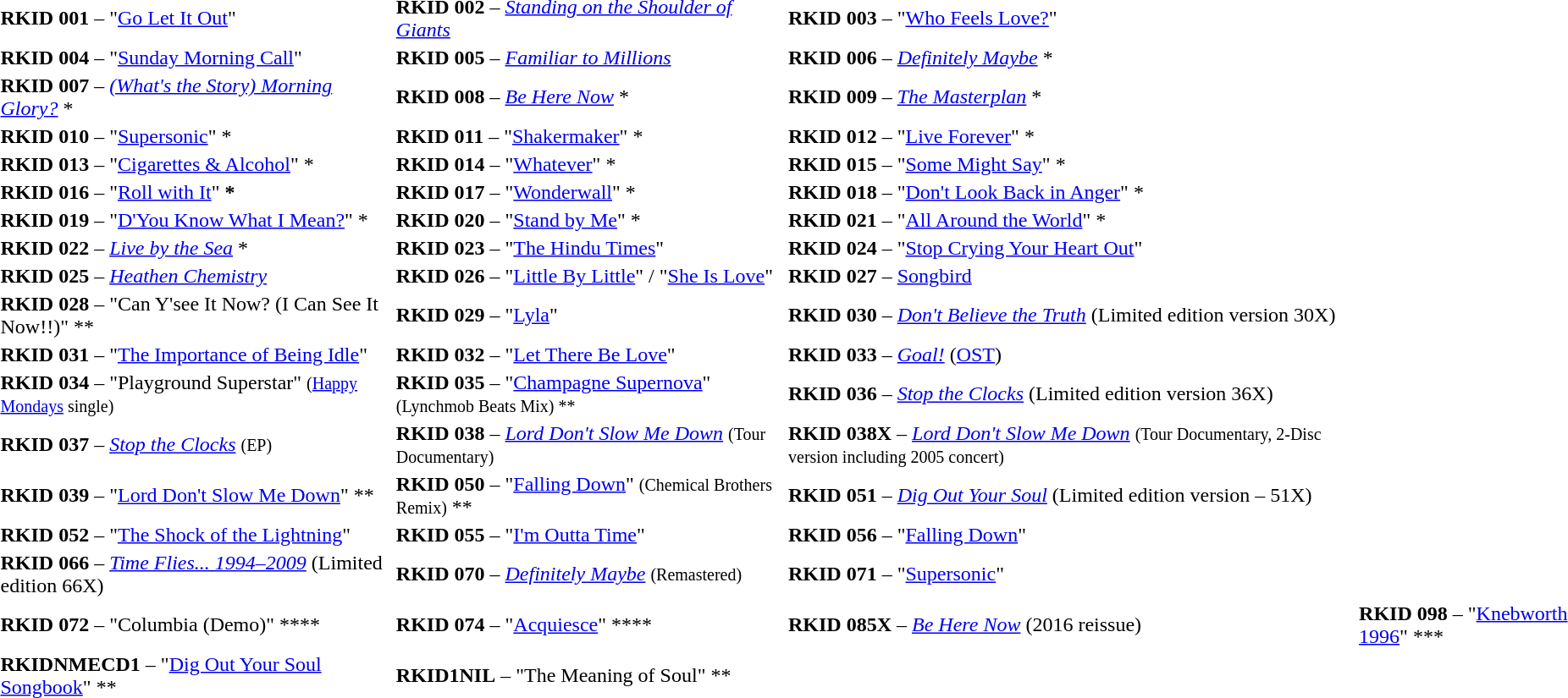<table>
<tr>
<td><strong>RKID 001</strong> – "<a href='#'>Go Let It Out</a>"</td>
<td><strong>RKID 002</strong> – <em><a href='#'>Standing on the Shoulder of Giants</a></em></td>
<td><strong>RKID 003</strong> – "<a href='#'>Who Feels Love?</a>"</td>
</tr>
<tr>
<td><strong>RKID 004</strong> – "<a href='#'>Sunday Morning Call</a>"</td>
<td><strong>RKID 005</strong> – <em><a href='#'>Familiar to Millions</a></em></td>
<td><strong>RKID 006</strong> – <em><a href='#'>Definitely Maybe</a></em> *</td>
</tr>
<tr>
<td><strong>RKID 007</strong> – <em><a href='#'>(What's the Story) Morning Glory?</a></em> *</td>
<td><strong>RKID 008</strong> – <em><a href='#'>Be Here Now</a></em> *</td>
<td><strong>RKID 009</strong> – <em><a href='#'>The Masterplan</a></em> *</td>
</tr>
<tr>
<td><strong>RKID 010</strong> – "<a href='#'>Supersonic</a>" *</td>
<td><strong>RKID 011</strong> – "<a href='#'>Shakermaker</a>" *</td>
<td><strong>RKID 012</strong> – "<a href='#'>Live Forever</a>" *</td>
</tr>
<tr>
<td><strong>RKID 013</strong> – "<a href='#'>Cigarettes & Alcohol</a>" *</td>
<td><strong>RKID 014</strong> – "<a href='#'>Whatever</a>" *</td>
<td><strong>RKID 015</strong> – "<a href='#'>Some Might Say</a>" *</td>
</tr>
<tr>
<td><strong>RKID 016</strong> – "<a href='#'>Roll with It</a>" <strong>*</strong></td>
<td><strong>RKID 017</strong> – "<a href='#'>Wonderwall</a>" *</td>
<td><strong>RKID 018</strong> – "<a href='#'>Don't Look Back in Anger</a>" *</td>
</tr>
<tr>
<td><strong>RKID 019</strong> – "<a href='#'>D'You Know What I Mean?</a>" *</td>
<td><strong>RKID 020</strong> – "<a href='#'>Stand by Me</a>" *</td>
<td><strong>RKID 021</strong> – "<a href='#'>All Around the World</a>" *</td>
</tr>
<tr>
<td><strong>RKID 022</strong> – <em><a href='#'>Live by the Sea</a></em> *</td>
<td><strong>RKID 023</strong> – "<a href='#'>The Hindu Times</a>"</td>
<td><strong>RKID 024</strong> – "<a href='#'>Stop Crying Your Heart Out</a>"</td>
</tr>
<tr>
<td><strong>RKID 025</strong> – <em><a href='#'>Heathen Chemistry</a></em></td>
<td><strong>RKID 026</strong> – "<a href='#'>Little By Little</a>"  / "<a href='#'>She Is Love</a>"</td>
<td><strong>RKID 027</strong> – <a href='#'>Songbird</a></td>
</tr>
<tr>
<td><strong>RKID 028</strong> – "Can Y'see It Now? (I Can See It Now!!)" **</td>
<td><strong>RKID 029</strong> – "<a href='#'>Lyla</a>"</td>
<td><strong>RKID 030</strong> – <em><a href='#'>Don't Believe the Truth</a></em> (Limited edition version 30X)</td>
</tr>
<tr>
<td><strong>RKID 031</strong> – "<a href='#'>The Importance of Being Idle</a>"</td>
<td><strong>RKID 032</strong> – "<a href='#'>Let There Be Love</a>"</td>
<td><strong>RKID 033</strong> – <em><a href='#'>Goal!</a></em> (<a href='#'>OST</a>)</td>
</tr>
<tr>
<td><strong>RKID 034</strong> – "Playground Superstar" <small>(<a href='#'>Happy Mondays</a> single)</small></td>
<td><strong>RKID 035</strong> – "<a href='#'>Champagne Supernova</a>" <small>(Lynchmob Beats Mix) **</small></td>
<td><strong>RKID 036</strong> – <em><a href='#'>Stop the Clocks</a></em> (Limited edition version 36X)</td>
</tr>
<tr>
<td><strong>RKID 037</strong> – <em><a href='#'>Stop the Clocks</a></em> <small>(EP)</small></td>
<td><strong>RKID 038</strong> – <em><a href='#'>Lord Don't Slow Me Down</a></em> <small>(Tour Documentary)</small></td>
<td><strong>RKID 038X</strong> – <em><a href='#'>Lord Don't Slow Me Down</a></em> <small>(Tour Documentary, 2-Disc version including 2005 concert)</small></td>
</tr>
<tr>
<td><strong>RKID 039</strong> – "<a href='#'>Lord Don't Slow Me Down</a>" **</td>
<td><strong>RKID 050</strong> – "<a href='#'>Falling Down</a>" <small>(Chemical Brothers Remix)</small> **</td>
<td><strong>RKID 051</strong> – <em><a href='#'>Dig Out Your Soul</a></em> (Limited edition version – 51X)</td>
</tr>
<tr>
<td><strong>RKID 052</strong> – "<a href='#'>The Shock of the Lightning</a>"</td>
<td><strong>RKID 055</strong> – "<a href='#'>I'm Outta Time</a>"</td>
<td><strong>RKID 056</strong> – "<a href='#'>Falling Down</a>"</td>
<td></td>
</tr>
<tr>
<td><strong>RKID 066</strong> – <em><a href='#'>Time Flies... 1994–2009</a></em> (Limited edition 66X)</td>
<td><strong>RKID 070</strong> – <em><a href='#'>Definitely Maybe</a></em> <small>(Remastered)</small></td>
<td><strong>RKID 071</strong> – "<a href='#'>Supersonic</a>"</td>
</tr>
<tr>
<td><strong>RKID 072</strong> – "Columbia (Demo)" ****</td>
<td><strong>RKID 074</strong> – "<a href='#'>Acquiesce</a>" ****</td>
<td><strong>RKID 085X</strong> –  <em><a href='#'>Be Here Now</a></em> (2016 reissue)</td>
<td></td>
<td><strong>RKID 098</strong> – "<a href='#'>Knebworth 1996</a>" ***</td>
</tr>
<tr>
<td><strong>RKIDNMECD1</strong> – "<a href='#'>Dig Out Your Soul Songbook</a>" **</td>
<td><strong>RKID1NIL</strong> – "The Meaning of Soul" **</td>
<td></td>
</tr>
</table>
